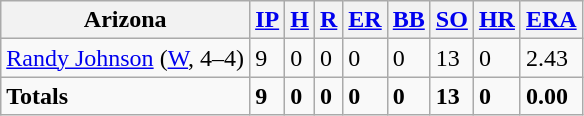<table class="wikitable sortable" border="2">
<tr>
<th>Arizona</th>
<th><a href='#'>IP</a></th>
<th><a href='#'>H</a></th>
<th><a href='#'>R</a></th>
<th><a href='#'>ER</a></th>
<th><a href='#'>BB</a></th>
<th><a href='#'>SO</a></th>
<th><a href='#'>HR</a></th>
<th><a href='#'>ERA</a></th>
</tr>
<tr>
<td><a href='#'>Randy Johnson</a> (<a href='#'>W</a>, 4–4)</td>
<td>9</td>
<td>0</td>
<td>0</td>
<td>0</td>
<td>0</td>
<td>13</td>
<td>0</td>
<td>2.43</td>
</tr>
<tr class="sortbottom">
<td><strong>Totals</strong></td>
<td><strong>9</strong></td>
<td><strong>0</strong></td>
<td><strong>0</strong></td>
<td><strong>0</strong></td>
<td><strong>0</strong></td>
<td><strong>13</strong></td>
<td><strong>0</strong></td>
<td><strong>0.00</strong></td>
</tr>
</table>
